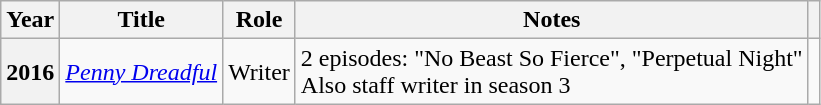<table class="wikitable plainrowheaders">
<tr>
<th scope="col">Year</th>
<th scope="col">Title</th>
<th scope="col">Role</th>
<th scope="col">Notes</th>
<th scope="col"></th>
</tr>
<tr>
<th scope=row>2016</th>
<td><em><a href='#'>Penny Dreadful</a></em></td>
<td>Writer</td>
<td>2 episodes: "No Beast So Fierce", "Perpetual Night"<br>Also staff writer in season 3</td>
<td style="text-align:center;"></td>
</tr>
</table>
